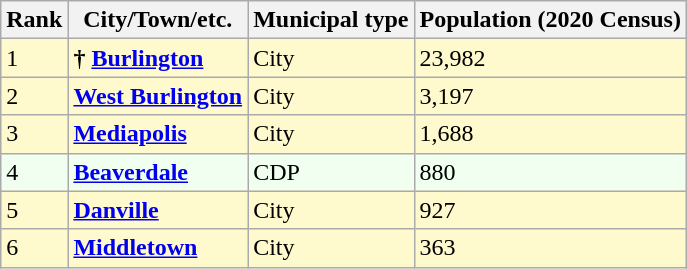<table class="wikitable sortable">
<tr>
<th>Rank</th>
<th>City/Town/etc.</th>
<th>Municipal type</th>
<th>Population (2020 Census)</th>
</tr>
<tr style="background-color:#FFFACD;">
<td>1</td>
<td><strong>†</strong> <strong><a href='#'>Burlington</a></strong></td>
<td>City</td>
<td>23,982</td>
</tr>
<tr style="background-color:#FFFACD;">
<td>2</td>
<td><strong><a href='#'>West Burlington</a></strong></td>
<td>City</td>
<td>3,197</td>
</tr>
<tr style="background-color:#FFFACD;">
<td>3</td>
<td><strong><a href='#'>Mediapolis</a></strong></td>
<td>City</td>
<td>1,688</td>
</tr>
<tr style="background-color:#F0FFF0;">
<td>4</td>
<td><strong><a href='#'>Beaverdale</a></strong></td>
<td>CDP</td>
<td>880</td>
</tr>
<tr style="background-color:#FFFACD;">
<td>5</td>
<td><strong><a href='#'>Danville</a></strong></td>
<td>City</td>
<td>927</td>
</tr>
<tr style="background-color:#FFFACD;">
<td>6</td>
<td><strong><a href='#'>Middletown</a></strong></td>
<td>City</td>
<td>363</td>
</tr>
</table>
